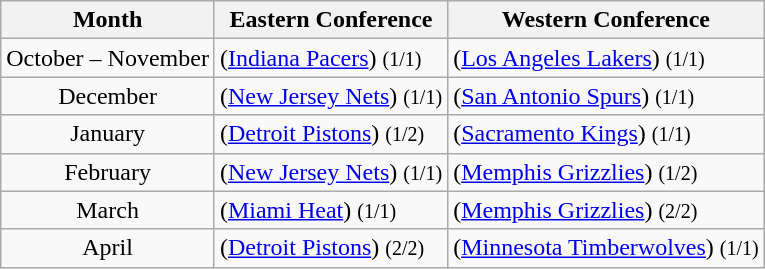<table class="wikitable sortable">
<tr>
<th>Month</th>
<th>Eastern Conference</th>
<th>Western Conference</th>
</tr>
<tr>
<td align=center>October – November</td>
<td> (<a href='#'>Indiana Pacers</a>) <small>(1/1)</small></td>
<td> (<a href='#'>Los Angeles Lakers</a>) <small>(1/1)</small></td>
</tr>
<tr>
<td align=center>December</td>
<td> (<a href='#'>New Jersey Nets</a>) <small>(1/1)</small></td>
<td> (<a href='#'>San Antonio Spurs</a>) <small>(1/1)</small></td>
</tr>
<tr>
<td align=center>January</td>
<td> (<a href='#'>Detroit Pistons</a>) <small>(1/2)</small></td>
<td> (<a href='#'>Sacramento Kings</a>) <small>(1/1)</small></td>
</tr>
<tr>
<td align=center>February</td>
<td> (<a href='#'>New Jersey Nets</a>) <small>(1/1)</small></td>
<td> (<a href='#'>Memphis Grizzlies</a>) <small>(1/2)</small></td>
</tr>
<tr>
<td align=center>March</td>
<td> (<a href='#'>Miami Heat</a>) <small>(1/1)</small></td>
<td> (<a href='#'>Memphis Grizzlies</a>) <small>(2/2)</small></td>
</tr>
<tr>
<td align=center>April</td>
<td> (<a href='#'>Detroit Pistons</a>) <small>(2/2)</small></td>
<td> (<a href='#'>Minnesota Timberwolves</a>) <small>(1/1)</small></td>
</tr>
</table>
